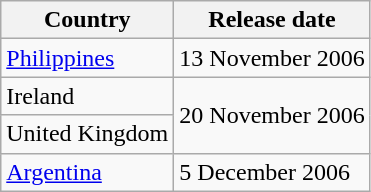<table class="wikitable sortable">
<tr>
<th>Country</th>
<th>Release date</th>
</tr>
<tr>
<td><a href='#'>Philippines</a></td>
<td>13 November 2006</td>
</tr>
<tr>
<td>Ireland</td>
<td rowspan="2">20 November 2006</td>
</tr>
<tr>
<td>United Kingdom</td>
</tr>
<tr>
<td><a href='#'>Argentina</a></td>
<td>5 December 2006</td>
</tr>
</table>
